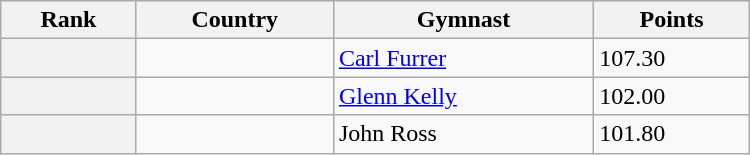<table class="wikitable" width=500>
<tr bgcolor="#efefef">
<th>Rank</th>
<th>Country</th>
<th>Gymnast</th>
<th>Points</th>
</tr>
<tr>
<th></th>
<td></td>
<td><a href='#'>Carl Furrer</a></td>
<td>107.30</td>
</tr>
<tr>
<th></th>
<td></td>
<td><a href='#'>Glenn Kelly</a></td>
<td>102.00</td>
</tr>
<tr>
<th></th>
<td></td>
<td>John Ross</td>
<td>101.80</td>
</tr>
</table>
